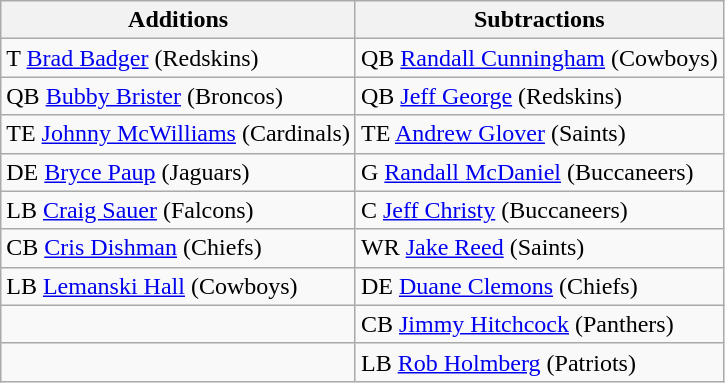<table class="wikitable">
<tr>
<th>Additions</th>
<th>Subtractions</th>
</tr>
<tr>
<td>T <a href='#'>Brad Badger</a> (Redskins)</td>
<td>QB <a href='#'>Randall Cunningham</a> (Cowboys)</td>
</tr>
<tr>
<td>QB <a href='#'>Bubby Brister</a> (Broncos)</td>
<td>QB <a href='#'>Jeff George</a> (Redskins)</td>
</tr>
<tr>
<td>TE <a href='#'>Johnny McWilliams</a> (Cardinals)</td>
<td>TE <a href='#'>Andrew Glover</a> (Saints)</td>
</tr>
<tr>
<td>DE <a href='#'>Bryce Paup</a> (Jaguars)</td>
<td>G <a href='#'>Randall McDaniel</a> (Buccaneers)</td>
</tr>
<tr>
<td>LB <a href='#'>Craig Sauer</a> (Falcons)</td>
<td>C <a href='#'>Jeff Christy</a> (Buccaneers)</td>
</tr>
<tr>
<td>CB <a href='#'>Cris Dishman</a> (Chiefs)</td>
<td>WR <a href='#'>Jake Reed</a> (Saints)</td>
</tr>
<tr>
<td>LB <a href='#'>Lemanski Hall</a> (Cowboys)</td>
<td>DE <a href='#'>Duane Clemons</a> (Chiefs)</td>
</tr>
<tr>
<td></td>
<td>CB <a href='#'>Jimmy Hitchcock</a> (Panthers)</td>
</tr>
<tr>
<td></td>
<td>LB <a href='#'>Rob Holmberg</a> (Patriots)</td>
</tr>
</table>
